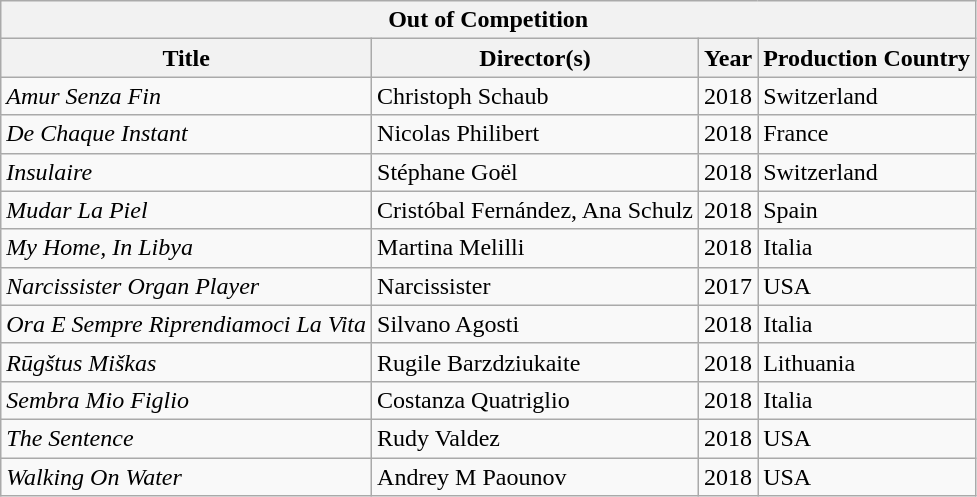<table class="wikitable">
<tr>
<th colspan="4">Out of Competition</th>
</tr>
<tr>
<th>Title</th>
<th>Director(s)</th>
<th>Year</th>
<th>Production Country</th>
</tr>
<tr>
<td><em>Amur Senza Fin</em></td>
<td>Christoph Schaub</td>
<td>2018</td>
<td>Switzerland</td>
</tr>
<tr>
<td><em>De Chaque Instant</em></td>
<td>Nicolas Philibert</td>
<td>2018</td>
<td>France</td>
</tr>
<tr>
<td><em>Insulaire</em></td>
<td>Stéphane Goël</td>
<td>2018</td>
<td>Switzerland</td>
</tr>
<tr>
<td><em>Mudar La Piel</em></td>
<td>Cristóbal Fernández, Ana Schulz</td>
<td>2018</td>
<td>Spain</td>
</tr>
<tr>
<td><em>My Home, In Libya</em></td>
<td>Martina Melilli</td>
<td>2018</td>
<td>Italia</td>
</tr>
<tr>
<td><em>Narcissister Organ Player</em></td>
<td>Narcissister</td>
<td>2017</td>
<td>USA</td>
</tr>
<tr>
<td><em>Ora E Sempre Riprendiamoci La Vita</em></td>
<td>Silvano Agosti</td>
<td>2018</td>
<td>Italia</td>
</tr>
<tr>
<td><em>Rūgštus Miškas</em></td>
<td>Rugile Barzdziukaite</td>
<td>2018</td>
<td>Lithuania</td>
</tr>
<tr>
<td><em>Sembra Mio Figlio</em></td>
<td>Costanza Quatriglio</td>
<td>2018</td>
<td>Italia</td>
</tr>
<tr>
<td><em>The Sentence</em></td>
<td>Rudy Valdez</td>
<td>2018</td>
<td>USA</td>
</tr>
<tr>
<td><em>Walking On Water</em></td>
<td>Andrey M Paounov</td>
<td>2018</td>
<td>USA</td>
</tr>
</table>
